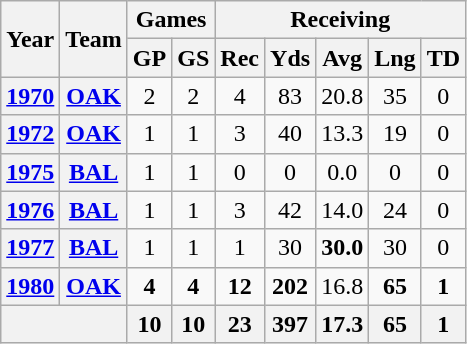<table class="wikitable" style="text-align:center">
<tr>
<th rowspan="2">Year</th>
<th rowspan="2">Team</th>
<th colspan="2">Games</th>
<th colspan="5">Receiving</th>
</tr>
<tr>
<th>GP</th>
<th>GS</th>
<th>Rec</th>
<th>Yds</th>
<th>Avg</th>
<th>Lng</th>
<th>TD</th>
</tr>
<tr>
<th><a href='#'>1970</a></th>
<th><a href='#'>OAK</a></th>
<td>2</td>
<td>2</td>
<td>4</td>
<td>83</td>
<td>20.8</td>
<td>35</td>
<td>0</td>
</tr>
<tr>
<th><a href='#'>1972</a></th>
<th><a href='#'>OAK</a></th>
<td>1</td>
<td>1</td>
<td>3</td>
<td>40</td>
<td>13.3</td>
<td>19</td>
<td>0</td>
</tr>
<tr>
<th><a href='#'>1975</a></th>
<th><a href='#'>BAL</a></th>
<td>1</td>
<td>1</td>
<td>0</td>
<td>0</td>
<td>0.0</td>
<td>0</td>
<td>0</td>
</tr>
<tr>
<th><a href='#'>1976</a></th>
<th><a href='#'>BAL</a></th>
<td>1</td>
<td>1</td>
<td>3</td>
<td>42</td>
<td>14.0</td>
<td>24</td>
<td>0</td>
</tr>
<tr>
<th><a href='#'>1977</a></th>
<th><a href='#'>BAL</a></th>
<td>1</td>
<td>1</td>
<td>1</td>
<td>30</td>
<td><strong>30.0</strong></td>
<td>30</td>
<td>0</td>
</tr>
<tr>
<th><a href='#'>1980</a></th>
<th><a href='#'>OAK</a></th>
<td><strong>4</strong></td>
<td><strong>4</strong></td>
<td><strong>12</strong></td>
<td><strong>202</strong></td>
<td>16.8</td>
<td><strong>65</strong></td>
<td><strong>1</strong></td>
</tr>
<tr>
<th colspan="2"></th>
<th>10</th>
<th>10</th>
<th>23</th>
<th>397</th>
<th>17.3</th>
<th>65</th>
<th>1</th>
</tr>
</table>
